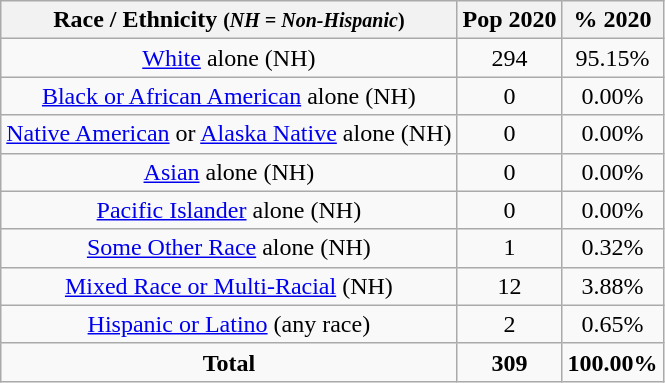<table class="wikitable" style="text-align:center;">
<tr>
<th>Race / Ethnicity <small>(<em>NH = Non-Hispanic</em>)</small></th>
<th>Pop 2020</th>
<th>% 2020</th>
</tr>
<tr>
<td><a href='#'>White</a> alone (NH)</td>
<td>294</td>
<td>95.15%</td>
</tr>
<tr>
<td><a href='#'>Black or African American</a> alone (NH)</td>
<td>0</td>
<td>0.00%</td>
</tr>
<tr>
<td><a href='#'>Native American</a> or <a href='#'>Alaska Native</a> alone (NH)</td>
<td>0</td>
<td>0.00%</td>
</tr>
<tr>
<td><a href='#'>Asian</a> alone (NH)</td>
<td>0</td>
<td>0.00%</td>
</tr>
<tr>
<td><a href='#'>Pacific Islander</a> alone (NH)</td>
<td>0</td>
<td>0.00%</td>
</tr>
<tr>
<td><a href='#'>Some Other Race</a> alone (NH)</td>
<td>1</td>
<td>0.32%</td>
</tr>
<tr>
<td><a href='#'>Mixed Race or Multi-Racial</a> (NH)</td>
<td>12</td>
<td>3.88%</td>
</tr>
<tr>
<td><a href='#'>Hispanic or Latino</a> (any race)</td>
<td>2</td>
<td>0.65%</td>
</tr>
<tr>
<td><strong>Total</strong></td>
<td><strong>309</strong></td>
<td><strong>100.00%</strong></td>
</tr>
</table>
